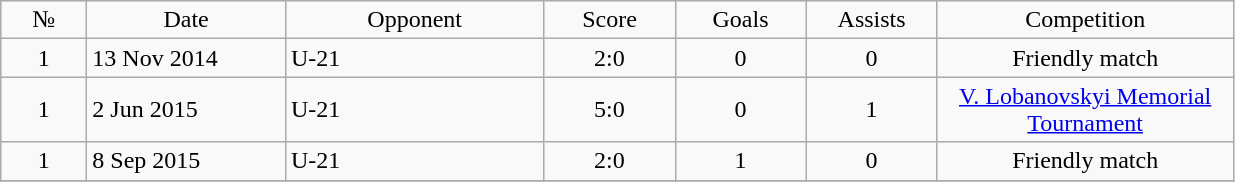<table class=wikitable collapsible collapsed style=font-size: 95% align= width=690>
<tr>
<td align=center width=50>№</td>
<td align=center width=125>Date</td>
<td align=center width=165>Opponent</td>
<td align=center width=80>Score</td>
<td align=center width=80>Goals</td>
<td align=center width=80>Assists</td>
<td align=center width=190>Сompetition</td>
</tr>
<tr>
<td align=center>1</td>
<td>13 Nov 2014</td>
<td> U-21</td>
<td align=center>2:0</td>
<td align=center>0</td>
<td align=center>0</td>
<td align=center>Friendly match</td>
</tr>
<tr>
<td align=center>1</td>
<td>2 Jun 2015</td>
<td> U-21</td>
<td align=center>5:0</td>
<td align=center>0</td>
<td align=center>1</td>
<td align=center><a href='#'>V. Lobanovskyi Memorial Tournament</a></td>
</tr>
<tr>
<td align=center>1</td>
<td>8 Sep 2015</td>
<td> U-21</td>
<td align=center>2:0</td>
<td align=center>1</td>
<td align=center>0</td>
<td align=center>Friendly match</td>
</tr>
<tr>
</tr>
</table>
